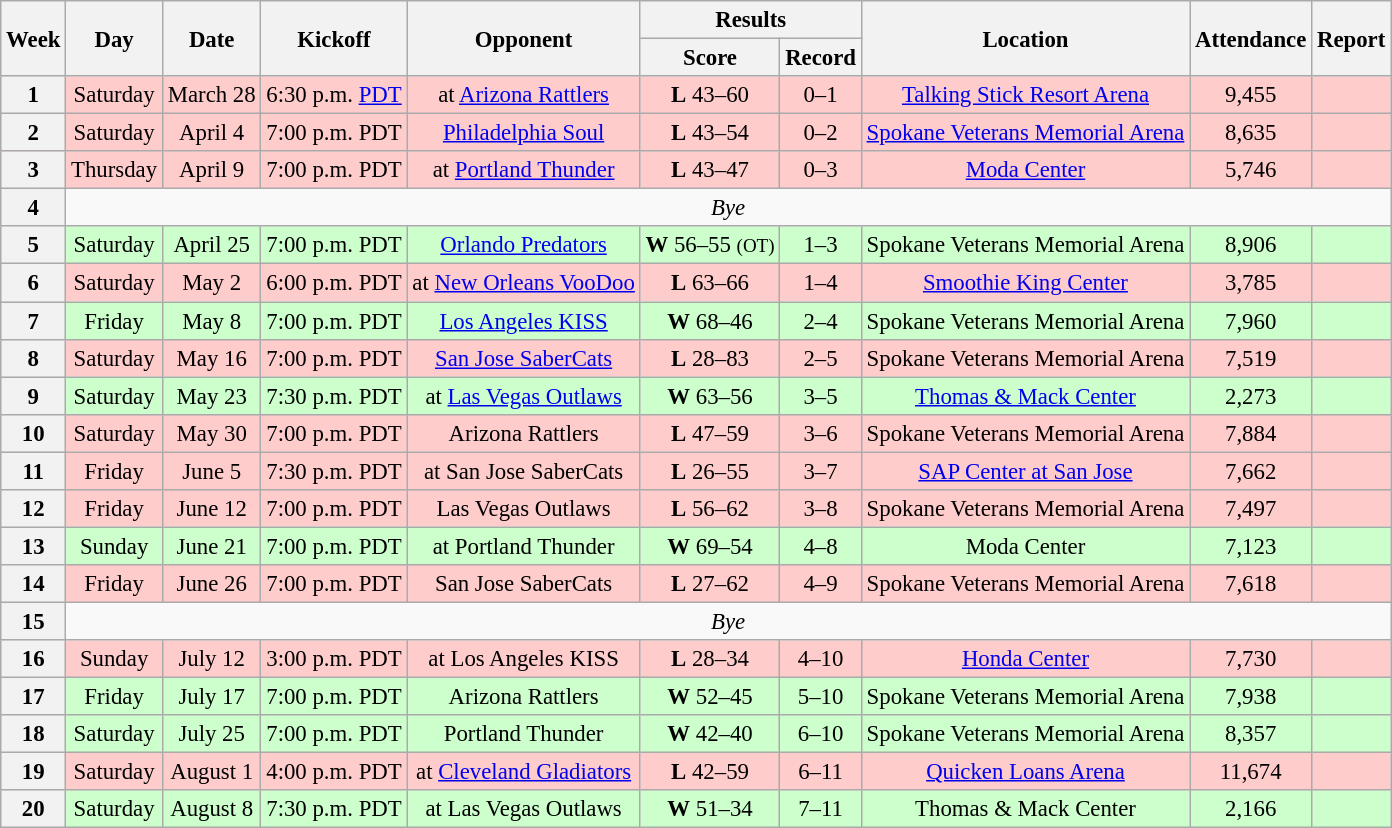<table class="wikitable" style="font-size: 95%;">
<tr>
<th rowspan=2>Week</th>
<th rowspan=2>Day</th>
<th rowspan=2>Date</th>
<th rowspan=2>Kickoff</th>
<th rowspan=2>Opponent</th>
<th colspan=2>Results</th>
<th rowspan=2>Location</th>
<th rowspan=2>Attendance</th>
<th rowspan=2>Report</th>
</tr>
<tr>
<th>Score</th>
<th>Record</th>
</tr>
<tr style=background:#ffcccc>
<th align="center"><strong>1</strong></th>
<td align="center">Saturday</td>
<td align="center">March 28</td>
<td align="center">6:30 p.m. <a href='#'>PDT</a></td>
<td align="center">at <a href='#'>Arizona Rattlers</a></td>
<td align="center"><strong>L</strong> 43–60</td>
<td align="center">0–1</td>
<td align="center"><a href='#'>Talking Stick Resort Arena</a></td>
<td align="center">9,455</td>
<td align="center"></td>
</tr>
<tr style=background:#ffcccc>
<th align="center"><strong>2</strong></th>
<td align="center">Saturday</td>
<td align="center">April 4</td>
<td align="center">7:00 p.m. PDT</td>
<td align="center"><a href='#'>Philadelphia Soul</a></td>
<td align="center"><strong>L</strong> 43–54</td>
<td align="center">0–2</td>
<td align="center"><a href='#'>Spokane Veterans Memorial Arena</a></td>
<td align="center">8,635</td>
<td align="center"></td>
</tr>
<tr style=background:#ffcccc>
<th align="center"><strong>3</strong></th>
<td align="center">Thursday</td>
<td align="center">April 9</td>
<td align="center">7:00 p.m. PDT</td>
<td align="center">at <a href='#'>Portland Thunder</a></td>
<td align="center"><strong>L</strong> 43–47</td>
<td align="center">0–3</td>
<td align="center"><a href='#'>Moda Center</a></td>
<td align="center">5,746</td>
<td align="center"></td>
</tr>
<tr style=>
<th align="center"><strong>4</strong></th>
<td colspan=9 align="center" valign="middle"><em>Bye</em></td>
</tr>
<tr style=background:#ccffcc>
<th align="center"><strong>5</strong></th>
<td align="center">Saturday</td>
<td align="center">April 25</td>
<td align="center">7:00 p.m. PDT</td>
<td align="center"><a href='#'>Orlando Predators</a></td>
<td align="center"><strong>W</strong> 56–55 <small>(OT)</small></td>
<td align="center">1–3</td>
<td align="center">Spokane Veterans Memorial Arena</td>
<td align="center">8,906</td>
<td align="center"></td>
</tr>
<tr style=background:#ffcccc>
<th align="center"><strong>6</strong></th>
<td align="center">Saturday</td>
<td align="center">May 2</td>
<td align="center">6:00 p.m. PDT</td>
<td align="center">at <a href='#'>New Orleans VooDoo</a></td>
<td align="center"><strong>L</strong> 63–66</td>
<td align="center">1–4</td>
<td align="center"><a href='#'>Smoothie King Center</a></td>
<td align="center">3,785</td>
<td align="center"></td>
</tr>
<tr style=background:#ccffcc>
<th align="center"><strong>7</strong></th>
<td align="center">Friday</td>
<td align="center">May 8</td>
<td align="center">7:00 p.m. PDT</td>
<td align="center"><a href='#'>Los Angeles KISS</a></td>
<td align="center"><strong>W</strong> 68–46</td>
<td align="center">2–4</td>
<td align="center">Spokane Veterans Memorial Arena</td>
<td align="center">7,960</td>
<td align="center"></td>
</tr>
<tr style=background:#ffcccc>
<th align="center"><strong>8</strong></th>
<td align="center">Saturday</td>
<td align="center">May 16</td>
<td align="center">7:00 p.m. PDT</td>
<td align="center"><a href='#'>San Jose SaberCats</a></td>
<td align="center"><strong>L</strong> 28–83</td>
<td align="center">2–5</td>
<td align="center">Spokane Veterans Memorial Arena</td>
<td align="center">7,519</td>
<td align="center"></td>
</tr>
<tr style=background:#ccffcc>
<th align="center"><strong>9</strong></th>
<td align="center">Saturday</td>
<td align="center">May 23</td>
<td align="center">7:30 p.m. PDT</td>
<td align="center">at <a href='#'>Las Vegas Outlaws</a></td>
<td align="center"><strong>W</strong> 63–56</td>
<td align="center">3–5</td>
<td align="center"><a href='#'>Thomas & Mack Center</a></td>
<td align="center">2,273</td>
<td align="center"></td>
</tr>
<tr style=background:#ffcccc>
<th align="center"><strong>10</strong></th>
<td align="center">Saturday</td>
<td align="center">May 30</td>
<td align="center">7:00 p.m. PDT</td>
<td align="center">Arizona Rattlers</td>
<td align="center"><strong>L</strong> 47–59</td>
<td align="center">3–6</td>
<td align="center">Spokane Veterans Memorial Arena</td>
<td align="center">7,884</td>
<td align="center"></td>
</tr>
<tr style=background:#ffcccc>
<th align="center"><strong>11</strong></th>
<td align="center">Friday</td>
<td align="center">June 5</td>
<td align="center">7:30 p.m. PDT</td>
<td align="center">at San Jose SaberCats</td>
<td align="center"><strong>L</strong> 26–55</td>
<td align="center">3–7</td>
<td align="center"><a href='#'>SAP Center at San Jose</a></td>
<td align="center">7,662</td>
<td align="center"></td>
</tr>
<tr style=background:#ffcccc>
<th align="center"><strong>12</strong></th>
<td align="center">Friday</td>
<td align="center">June 12</td>
<td align="center">7:00 p.m. PDT</td>
<td align="center">Las Vegas Outlaws</td>
<td align="center"><strong>L</strong> 56–62</td>
<td align="center">3–8</td>
<td align="center">Spokane Veterans Memorial Arena</td>
<td align="center">7,497</td>
<td align="center"></td>
</tr>
<tr style=background:#ccffcc>
<th align="center"><strong>13</strong></th>
<td align="center">Sunday</td>
<td align="center">June 21</td>
<td align="center">7:00 p.m. PDT</td>
<td align="center">at Portland Thunder</td>
<td align="center"><strong>W</strong> 69–54</td>
<td align="center">4–8</td>
<td align="center">Moda Center</td>
<td align="center">7,123</td>
<td align="center"></td>
</tr>
<tr style=background:#ffcccc>
<th align="center"><strong>14</strong></th>
<td align="center">Friday</td>
<td align="center">June 26</td>
<td align="center">7:00 p.m. PDT</td>
<td align="center">San Jose SaberCats</td>
<td align="center"><strong>L</strong> 27–62</td>
<td align="center">4–9</td>
<td align="center">Spokane Veterans Memorial Arena</td>
<td align="center">7,618</td>
<td align="center"></td>
</tr>
<tr style=>
<th align="center"><strong>15</strong></th>
<td colspan=9 align="center" valign="middle"><em>Bye</em></td>
</tr>
<tr style=background:#ffcccc>
<th align="center"><strong>16</strong></th>
<td align="center">Sunday</td>
<td align="center">July 12</td>
<td align="center">3:00 p.m. PDT</td>
<td align="center">at Los Angeles KISS</td>
<td align="center"><strong>L</strong> 28–34</td>
<td align="center">4–10</td>
<td align="center"><a href='#'>Honda Center</a></td>
<td align="center">7,730</td>
<td align="center"></td>
</tr>
<tr style=background:#ccffcc>
<th align="center"><strong>17</strong></th>
<td align="center">Friday</td>
<td align="center">July 17</td>
<td align="center">7:00 p.m. PDT</td>
<td align="center">Arizona Rattlers</td>
<td align="center"><strong>W</strong> 52–45</td>
<td align="center">5–10</td>
<td align="center">Spokane Veterans Memorial Arena</td>
<td align="center">7,938</td>
<td align="center"></td>
</tr>
<tr style=background:#ccffcc>
<th align="center"><strong>18</strong></th>
<td align="center">Saturday</td>
<td align="center">July 25</td>
<td align="center">7:00 p.m. PDT</td>
<td align="center">Portland Thunder</td>
<td align="center"><strong>W</strong> 42–40</td>
<td align="center">6–10</td>
<td align="center">Spokane Veterans Memorial Arena</td>
<td align="center">8,357</td>
<td align="center"></td>
</tr>
<tr style=background:#ffcccc>
<th align="center"><strong>19</strong></th>
<td align="center">Saturday</td>
<td align="center">August 1</td>
<td align="center">4:00 p.m. PDT</td>
<td align="center">at <a href='#'>Cleveland Gladiators</a></td>
<td align="center"><strong>L</strong> 42–59</td>
<td align="center">6–11</td>
<td align="center"><a href='#'>Quicken Loans Arena</a></td>
<td align="center">11,674</td>
<td align="center"></td>
</tr>
<tr style=background:#ccffcc>
<th align="center"><strong>20</strong></th>
<td align="center">Saturday</td>
<td align="center">August 8</td>
<td align="center">7:30 p.m. PDT</td>
<td align="center">at Las Vegas Outlaws</td>
<td align="center"><strong>W</strong> 51–34</td>
<td align="center">7–11</td>
<td align="center">Thomas & Mack Center</td>
<td align="center">2,166</td>
<td align="center"></td>
</tr>
</table>
